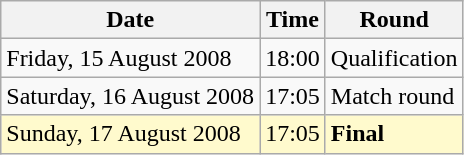<table class="wikitable">
<tr>
<th>Date</th>
<th>Time</th>
<th>Round</th>
</tr>
<tr>
<td>Friday, 15 August 2008</td>
<td>18:00</td>
<td>Qualification</td>
</tr>
<tr>
<td>Saturday, 16 August 2008</td>
<td>17:05</td>
<td>Match round</td>
</tr>
<tr>
<td style=background:lemonchiffon>Sunday, 17 August 2008</td>
<td style=background:lemonchiffon>17:05</td>
<td style=background:lemonchiffon><strong>Final</strong></td>
</tr>
</table>
